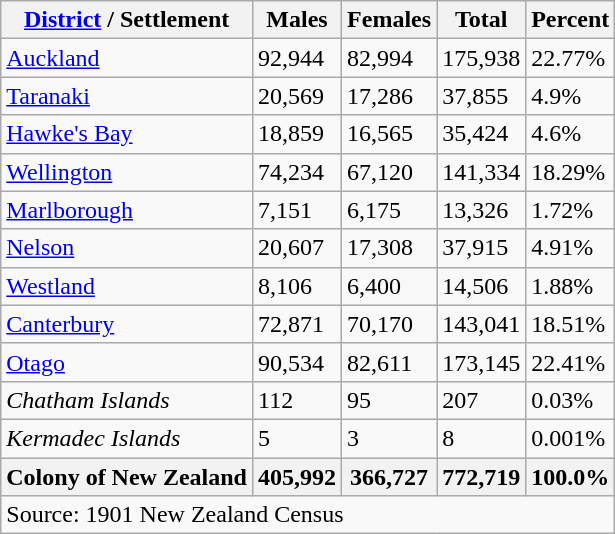<table class="wikitable sortable">
<tr>
<th><a href='#'>District</a> / Settlement</th>
<th>Males</th>
<th>Females</th>
<th>Total</th>
<th>Percent</th>
</tr>
<tr>
<td><a href='#'>Auckland</a></td>
<td>92,944</td>
<td>82,994</td>
<td>175,938</td>
<td>22.77%</td>
</tr>
<tr>
<td><a href='#'>Taranaki</a></td>
<td>20,569</td>
<td>17,286</td>
<td>37,855</td>
<td>4.9%</td>
</tr>
<tr>
<td><a href='#'>Hawke's Bay</a></td>
<td>18,859</td>
<td>16,565</td>
<td>35,424</td>
<td>4.6%</td>
</tr>
<tr>
<td><a href='#'>Wellington</a></td>
<td>74,234</td>
<td>67,120</td>
<td>141,334</td>
<td>18.29%</td>
</tr>
<tr>
<td><a href='#'>Marlborough</a></td>
<td>7,151</td>
<td>6,175</td>
<td>13,326</td>
<td>1.72%</td>
</tr>
<tr>
<td><a href='#'>Nelson</a></td>
<td>20,607</td>
<td>17,308</td>
<td>37,915</td>
<td>4.91%</td>
</tr>
<tr>
<td><a href='#'>Westland</a></td>
<td>8,106</td>
<td>6,400</td>
<td>14,506</td>
<td>1.88%</td>
</tr>
<tr>
<td><a href='#'>Canterbury</a></td>
<td>72,871</td>
<td>70,170</td>
<td>143,041</td>
<td>18.51%</td>
</tr>
<tr>
<td><a href='#'>Otago</a></td>
<td>90,534</td>
<td>82,611</td>
<td>173,145</td>
<td>22.41%</td>
</tr>
<tr>
<td><em>Chatham Islands</em></td>
<td>112</td>
<td>95</td>
<td>207</td>
<td>0.03%</td>
</tr>
<tr>
<td><em>Kermadec Islands</em></td>
<td>5</td>
<td>3</td>
<td>8</td>
<td>0.001%</td>
</tr>
<tr>
<th align="center"> <strong>Colony of New Zealand</strong></th>
<th>405,992</th>
<th>366,727</th>
<th align="center">772,719</th>
<th align="center"><strong>100.0%</strong></th>
</tr>
<tr>
<td colspan="5" style="text-align:left;">Source: 1901 New Zealand Census</td>
</tr>
</table>
